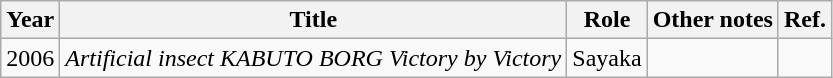<table class="wikitable">
<tr>
<th>Year</th>
<th>Title</th>
<th>Role</th>
<th>Other notes</th>
<th>Ref.</th>
</tr>
<tr>
<td>2006</td>
<td><em>Artificial insect KABUTO BORG Victory by Victory</em></td>
<td>Sayaka</td>
<td></td>
<td></td>
</tr>
</table>
